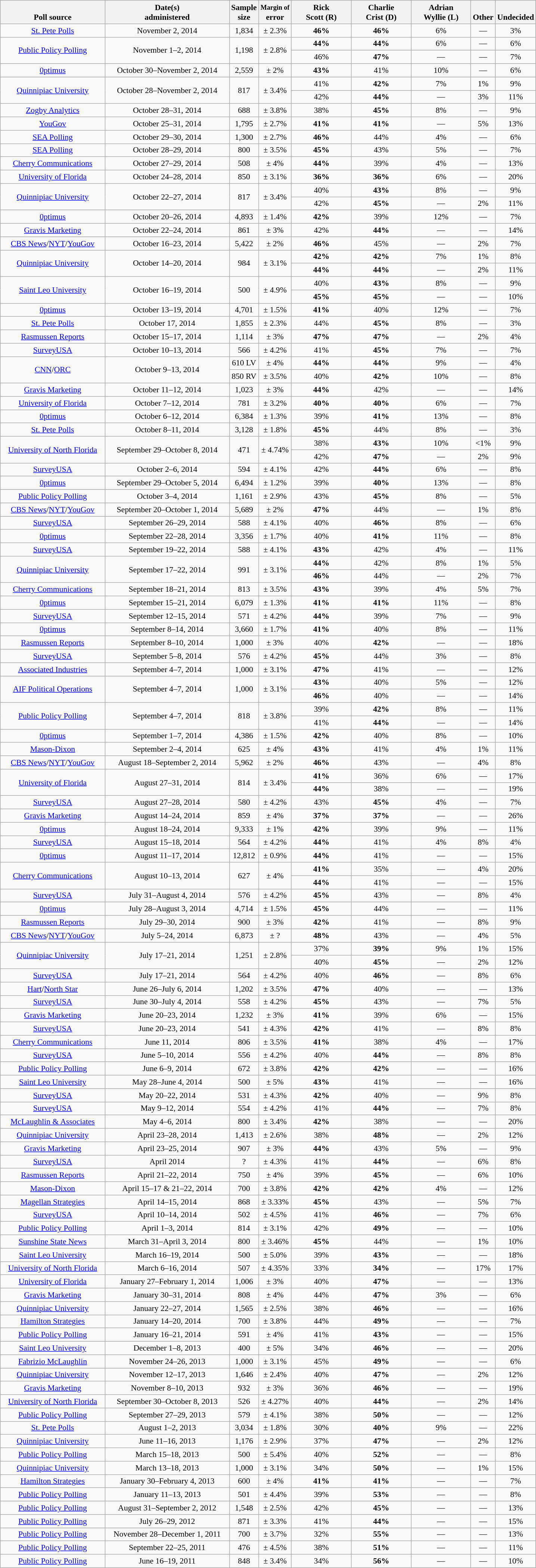<table class="wikitable sortable mw-collapsible mw-collapsed" style="text-align:center; font-size:90%; line-height:17px">
<tr valign= bottom>
<th style="width:180px;">Poll source</th>
<th style="width:215px;">Date(s)<br>administered</th>
<th class=small>Sample<br>size</th>
<th><small>Margin of</small><br>error</th>
<th style="width:100px;">Rick<br>Scott (R)</th>
<th style="width:100px;">Charlie<br>Crist (D)</th>
<th style="width:100px;">Adrian<br>Wyllie (L)</th>
<th>Other</th>
<th>Undecided</th>
</tr>
<tr>
<td><a href='#'>St. Pete Polls</a></td>
<td align=center>November 2, 2014</td>
<td align=center>1,834</td>
<td align=center>± 2.3%</td>
<td align=center><strong>46%</strong></td>
<td align=center><strong>46%</strong></td>
<td align=center>6%</td>
<td align=center>—</td>
<td align=center>3%</td>
</tr>
<tr>
<td rowspan=2><a href='#'>Public Policy Polling</a></td>
<td align=center rowspan=2>November 1–2, 2014</td>
<td align=center rowspan=2>1,198</td>
<td align=center rowspan=2>± 2.8%</td>
<td align=center><strong>44%</strong></td>
<td align=center><strong>44%</strong></td>
<td align=center>6%</td>
<td align=center>—</td>
<td align=center>6%</td>
</tr>
<tr>
<td align=center>46%</td>
<td><strong>47%</strong></td>
<td align=center>—</td>
<td align=center>—</td>
<td align=center>7%</td>
</tr>
<tr>
<td><a href='#'>0ptimus</a></td>
<td align=center>October 30–November 2, 2014</td>
<td align=center>2,559</td>
<td align=center>± 2%</td>
<td><strong>43%</strong></td>
<td align=center>41%</td>
<td align=center>10%</td>
<td align=center>—</td>
<td align=center>6%</td>
</tr>
<tr>
<td rowspan=2><a href='#'>Quinnipiac University</a></td>
<td align=center rowspan=2>October 28–November 2, 2014</td>
<td align=center rowspan=2>817</td>
<td align=center rowspan=2>± 3.4%</td>
<td align=center>41%</td>
<td><strong>42%</strong></td>
<td align=center>7%</td>
<td align=center>1%</td>
<td align=center>9%</td>
</tr>
<tr>
<td align=center>42%</td>
<td><strong>44%</strong></td>
<td align=center>—</td>
<td align=center>3%</td>
<td align=center>11%</td>
</tr>
<tr>
<td><a href='#'>Zogby Analytics</a></td>
<td align=center>October 28–31, 2014</td>
<td align=center>688</td>
<td align=center>± 3.8%</td>
<td align=center>38%</td>
<td><strong>45%</strong></td>
<td align=center>8%</td>
<td align=center>—</td>
<td align=center>9%</td>
</tr>
<tr>
<td><a href='#'>YouGov</a></td>
<td align=center>October 25–31, 2014</td>
<td align=center>1,795</td>
<td align=center>± 2.7%</td>
<td align=center><strong>41%</strong></td>
<td align=center><strong>41%</strong></td>
<td align=center>—</td>
<td align=center>5%</td>
<td align=center>13%</td>
</tr>
<tr>
<td><a href='#'>SEA Polling</a></td>
<td align=center>October 29–30, 2014</td>
<td align=center>1,300</td>
<td align=center>± 2.7%</td>
<td><strong>46%</strong></td>
<td align=center>44%</td>
<td align=center>4%</td>
<td align=center>—</td>
<td align=center>6%</td>
</tr>
<tr>
<td><a href='#'>SEA Polling</a></td>
<td align=center>October 28–29, 2014</td>
<td align=center>800</td>
<td align=center>± 3.5%</td>
<td><strong>45%</strong></td>
<td align=center>43%</td>
<td align=center>5%</td>
<td align=center>—</td>
<td align=center>7%</td>
</tr>
<tr>
<td><a href='#'>Cherry Communications</a></td>
<td align=center>October 27–29, 2014</td>
<td align=center>508</td>
<td align=center>± 4%</td>
<td><strong>44%</strong></td>
<td align=center>39%</td>
<td align=center>4%</td>
<td align=center>—</td>
<td align=center>13%</td>
</tr>
<tr>
<td><a href='#'>University of Florida</a></td>
<td align=center>October 24–28, 2014</td>
<td align=center>850</td>
<td align=center>± 3.1%</td>
<td align=center><strong>36%</strong></td>
<td align=center><strong>36%</strong></td>
<td align=center>6%</td>
<td align=center>—</td>
<td align=center>20%</td>
</tr>
<tr>
<td rowspan=2><a href='#'>Quinnipiac University</a></td>
<td align=center rowspan=2>October 22–27, 2014</td>
<td align=center rowspan=2>817</td>
<td align=center rowspan=2>± 3.4%</td>
<td align=center>40%</td>
<td><strong>43%</strong></td>
<td align=center>8%</td>
<td align=center>—</td>
<td align=center>9%</td>
</tr>
<tr>
<td align=center>42%</td>
<td><strong>45%</strong></td>
<td align=center>—</td>
<td align=center>2%</td>
<td align=center>11%</td>
</tr>
<tr>
<td><a href='#'>0ptimus</a></td>
<td align=center>October 20–26, 2014</td>
<td align=center>4,893</td>
<td align=center>± 1.4%</td>
<td><strong>42%</strong></td>
<td align=center>39%</td>
<td align=center>12%</td>
<td align=center>—</td>
<td align=center>7%</td>
</tr>
<tr>
<td><a href='#'>Gravis Marketing</a></td>
<td align=center>October 22–24, 2014</td>
<td align=center>861</td>
<td align=center>± 3%</td>
<td align=center>42%</td>
<td><strong>44%</strong></td>
<td align=center>—</td>
<td align=center>—</td>
<td align=center>14%</td>
</tr>
<tr>
<td><a href='#'>CBS News</a>/<a href='#'>NYT</a>/<a href='#'>YouGov</a></td>
<td align=center>October 16–23, 2014</td>
<td align=center>5,422</td>
<td align=center>± 2%</td>
<td><strong>46%</strong></td>
<td align=center>45%</td>
<td align=center>—</td>
<td align=center>2%</td>
<td align=center>7%</td>
</tr>
<tr>
<td rowspan=2><a href='#'>Quinnipiac University</a></td>
<td align=center rowspan=2>October 14–20, 2014</td>
<td align=center rowspan=2>984</td>
<td align=center rowspan=2>± 3.1%</td>
<td align=center><strong>42%</strong></td>
<td align=center><strong>42%</strong></td>
<td align=center>7%</td>
<td align=center>1%</td>
<td align=center>8%</td>
</tr>
<tr>
<td align=center><strong>44%</strong></td>
<td align=center><strong>44%</strong></td>
<td align=center>—</td>
<td align=center>2%</td>
<td align=center>11%</td>
</tr>
<tr>
<td rowspan=2><a href='#'>Saint Leo University</a></td>
<td align=center rowspan=2>October 16–19, 2014</td>
<td align=center rowspan=2>500</td>
<td align=center rowspan=2>± 4.9%</td>
<td align=center>40%</td>
<td><strong>43%</strong></td>
<td align=center>8%</td>
<td align=center>—</td>
<td align=center>9%</td>
</tr>
<tr>
<td align=center><strong>45%</strong></td>
<td align=center><strong>45%</strong></td>
<td align=center>—</td>
<td align=center>—</td>
<td align=center>10%</td>
</tr>
<tr>
<td><a href='#'>0ptimus</a></td>
<td align=center>October 13–19, 2014</td>
<td align=center>4,701</td>
<td align=center>± 1.5%</td>
<td><strong>41%</strong></td>
<td align=center>40%</td>
<td align=center>12%</td>
<td align=center>—</td>
<td align=center>7%</td>
</tr>
<tr>
<td><a href='#'>St. Pete Polls</a></td>
<td align=center>October 17, 2014</td>
<td align=center>1,855</td>
<td align=center>± 2.3%</td>
<td align=center>44%</td>
<td><strong>45%</strong></td>
<td align=center>8%</td>
<td align=center>—</td>
<td align=center>3%</td>
</tr>
<tr>
<td><a href='#'>Rasmussen Reports</a></td>
<td align=center>October 15–17, 2014</td>
<td align=center>1,114</td>
<td align=center>± 3%</td>
<td align=center><strong>47%</strong></td>
<td align=center><strong>47%</strong></td>
<td align=center>—</td>
<td align=center>2%</td>
<td align=center>4%</td>
</tr>
<tr>
<td><a href='#'>SurveyUSA</a></td>
<td align=center>October 10–13, 2014</td>
<td align=center>566</td>
<td align=center>± 4.2%</td>
<td align=center>41%</td>
<td><strong>45%</strong></td>
<td align=center>7%</td>
<td align=center>—</td>
<td align=center>7%</td>
</tr>
<tr>
<td rowspan=2><a href='#'>CNN</a>/<a href='#'>ORC</a></td>
<td align=center rowspan=2>October 9–13, 2014</td>
<td align=center>610 LV</td>
<td align=center>± 4%</td>
<td align=center><strong>44%</strong></td>
<td align=center><strong>44%</strong></td>
<td align=center>9%</td>
<td align=center>—</td>
<td align=center>4%</td>
</tr>
<tr>
<td align=center>850 RV</td>
<td align=center>± 3.5%</td>
<td align=center>40%</td>
<td><strong>42%</strong></td>
<td align=center>10%</td>
<td align=center>—</td>
<td align=center>8%</td>
</tr>
<tr>
<td><a href='#'>Gravis Marketing</a></td>
<td align=center>October 11–12, 2014</td>
<td align=center>1,023</td>
<td align=center>± 3%</td>
<td><strong>44%</strong></td>
<td align=center>42%</td>
<td align=center>—</td>
<td align=center>—</td>
<td align=center>14%</td>
</tr>
<tr>
<td><a href='#'>University of Florida</a></td>
<td align=center>October 7–12, 2014</td>
<td align=center>781</td>
<td align=center>± 3.2%</td>
<td align=center><strong>40%</strong></td>
<td align=center><strong>40%</strong></td>
<td align=center>6%</td>
<td align=center>—</td>
<td align=center>7%</td>
</tr>
<tr>
<td><a href='#'>0ptimus</a></td>
<td align=center>October 6–12, 2014</td>
<td align=center>6,384</td>
<td align=center>± 1.3%</td>
<td align=center>39%</td>
<td><strong>41%</strong></td>
<td align=center>13%</td>
<td align=center>—</td>
<td align=center>8%</td>
</tr>
<tr>
<td><a href='#'>St. Pete Polls</a></td>
<td align=center>October 8–11, 2014</td>
<td align=center>3,128</td>
<td align=center>± 1.8%</td>
<td><strong>45%</strong></td>
<td align=center>44%</td>
<td align=center>8%</td>
<td align=center>—</td>
<td align=center>3%</td>
</tr>
<tr>
<td rowspan=2><a href='#'>University of North Florida</a></td>
<td align=center rowspan=2>September 29–October 8, 2014</td>
<td align=center rowspan=2>471</td>
<td align=center rowspan=2>± 4.74%</td>
<td align=center>38%</td>
<td><strong>43%</strong></td>
<td align=center>10%</td>
<td align=center><1%</td>
<td align=center>9%</td>
</tr>
<tr>
<td align=center>42%</td>
<td><strong>47%</strong></td>
<td align=center>—</td>
<td align=center>2%</td>
<td align=center>9%</td>
</tr>
<tr>
<td><a href='#'>SurveyUSA</a></td>
<td align=center>October 2–6, 2014</td>
<td align=center>594</td>
<td align=center>± 4.1%</td>
<td align=center>42%</td>
<td><strong>44%</strong></td>
<td align=center>6%</td>
<td align=center>—</td>
<td align=center>8%</td>
</tr>
<tr>
<td><a href='#'>0ptimus</a></td>
<td align=center>September 29–October 5, 2014</td>
<td align=center>6,494</td>
<td align=center>± 1.2%</td>
<td align=center>39%</td>
<td><strong>40%</strong></td>
<td align=center>13%</td>
<td align=center>—</td>
<td align=center>8%</td>
</tr>
<tr>
<td><a href='#'>Public Policy Polling</a></td>
<td align=center>October 3–4, 2014</td>
<td align=center>1,161</td>
<td align=center>± 2.9%</td>
<td align=center>43%</td>
<td><strong>45%</strong></td>
<td align=center>8%</td>
<td align=center>—</td>
<td align=center>5%</td>
</tr>
<tr>
<td><a href='#'>CBS News</a>/<a href='#'>NYT</a>/<a href='#'>YouGov</a></td>
<td align=center>September 20–October 1, 2014</td>
<td align=center>5,689</td>
<td align=center>± 2%</td>
<td><strong>47%</strong></td>
<td align=center>44%</td>
<td align=center>—</td>
<td align=center>1%</td>
<td align=center>8%</td>
</tr>
<tr>
<td><a href='#'>SurveyUSA</a></td>
<td align=center>September 26–29, 2014</td>
<td align=center>588</td>
<td align=center>± 4.1%</td>
<td align=center>40%</td>
<td><strong>46%</strong></td>
<td align=center>8%</td>
<td align=center>—</td>
<td align=center>6%</td>
</tr>
<tr>
<td><a href='#'>0ptimus</a></td>
<td align=center>September 22–28, 2014</td>
<td align=center>3,356</td>
<td align=center>± 1.7%</td>
<td align=center>40%</td>
<td><strong>41%</strong></td>
<td align=center>11%</td>
<td align=center>—</td>
<td align=center>8%</td>
</tr>
<tr>
<td><a href='#'>SurveyUSA</a></td>
<td align=center>September 19–22, 2014</td>
<td align=center>588</td>
<td align=center>± 4.1%</td>
<td><strong>43%</strong></td>
<td align=center>42%</td>
<td align=center>4%</td>
<td align=center>—</td>
<td align=center>11%</td>
</tr>
<tr>
<td rowspan=2><a href='#'>Quinnipiac University</a></td>
<td align=center rowspan=2>September 17–22, 2014</td>
<td align=center rowspan=2>991</td>
<td align=center rowspan=2>± 3.1%</td>
<td><strong>44%</strong></td>
<td align=center>42%</td>
<td align=center>8%</td>
<td align=center>1%</td>
<td align=center>5%</td>
</tr>
<tr>
<td><strong>46%</strong></td>
<td align=center>44%</td>
<td align=center>—</td>
<td align=center>2%</td>
<td align=center>7%</td>
</tr>
<tr>
<td><a href='#'>Cherry Communications</a></td>
<td align=center>September 18–21, 2014</td>
<td align=center>813</td>
<td align=center>± 3.5%</td>
<td><strong>43%</strong></td>
<td align=center>39%</td>
<td align=center>4%</td>
<td align=center>5%</td>
<td align=center>7%</td>
</tr>
<tr>
<td><a href='#'>0ptimus</a></td>
<td align=center>September 15–21, 2014</td>
<td align=center>6,079</td>
<td align=center>± 1.3%</td>
<td align=center><strong>41%</strong></td>
<td align=center><strong>41%</strong></td>
<td align=center>11%</td>
<td align=center>—</td>
<td align=center>8%</td>
</tr>
<tr>
<td><a href='#'>SurveyUSA</a></td>
<td align=center>September 12–15, 2014</td>
<td align=center>571</td>
<td align=center>± 4.2%</td>
<td><strong>44%</strong></td>
<td align=center>39%</td>
<td align=center>7%</td>
<td align=center>—</td>
<td align=center>9%</td>
</tr>
<tr>
<td><a href='#'>0ptimus</a></td>
<td align=center>September 8–14, 2014</td>
<td align=center>3,660</td>
<td align=center>± 1.7%</td>
<td><strong>41%</strong></td>
<td align=center>40%</td>
<td align=center>8%</td>
<td align=center>—</td>
<td align=center>11%</td>
</tr>
<tr>
<td><a href='#'>Rasmussen Reports</a></td>
<td align=center>September 8–10, 2014</td>
<td align=center>1,000</td>
<td align=center>± 3%</td>
<td align=center>40%</td>
<td><strong>42%</strong></td>
<td align=center>—</td>
<td align=center>—</td>
<td align=center>18%</td>
</tr>
<tr>
<td><a href='#'>SurveyUSA</a></td>
<td align=center>September 5–8, 2014</td>
<td align=center>576</td>
<td align=center>± 4.2%</td>
<td><strong>45%</strong></td>
<td align=center>44%</td>
<td align=center>3%</td>
<td align=center>—</td>
<td align=center>8%</td>
</tr>
<tr>
<td><a href='#'>Associated Industries</a></td>
<td align=center>September 4–7, 2014</td>
<td align=center>1,000</td>
<td align=center>± 3.1%</td>
<td><strong>47%</strong></td>
<td align=center>41%</td>
<td align=center>—</td>
<td align=center>—</td>
<td align=center>12%</td>
</tr>
<tr>
<td rowspan=2><a href='#'>AIF Political Operations</a></td>
<td align=center rowspan=2>September 4–7, 2014</td>
<td align=center rowspan=2>1,000</td>
<td align=center rowspan=2>± 3.1%</td>
<td><strong>43%</strong></td>
<td align=center>40%</td>
<td align=center>5%</td>
<td align=center>—</td>
<td align=center>12%</td>
</tr>
<tr>
<td><strong>46%</strong></td>
<td align=center>40%</td>
<td align=center>—</td>
<td align=center>—</td>
<td align=center>14%</td>
</tr>
<tr>
<td rowspan=2><a href='#'>Public Policy Polling</a></td>
<td align=center rowspan=2>September 4–7, 2014</td>
<td align=center rowspan=2>818</td>
<td align=center rowspan=2>± 3.8%</td>
<td align=center>39%</td>
<td><strong>42%</strong></td>
<td align=center>8%</td>
<td align=center>—</td>
<td align=center>11%</td>
</tr>
<tr>
<td align=center>41%</td>
<td><strong>44%</strong></td>
<td align=center>—</td>
<td align=center>—</td>
<td align=center>14%</td>
</tr>
<tr>
<td><a href='#'>0ptimus</a></td>
<td align=center>September 1–7, 2014</td>
<td align=center>4,386</td>
<td align=center>± 1.5%</td>
<td><strong>42%</strong></td>
<td align=center>40%</td>
<td align=center>8%</td>
<td align=center>—</td>
<td align=center>10%</td>
</tr>
<tr>
<td><a href='#'>Mason-Dixon</a></td>
<td align=center>September 2–4, 2014</td>
<td align=center>625</td>
<td align=center>± 4%</td>
<td><strong>43%</strong></td>
<td align=center>41%</td>
<td align=center>4%</td>
<td align=center>1%</td>
<td align=center>11%</td>
</tr>
<tr>
<td><a href='#'>CBS News</a>/<a href='#'>NYT</a>/<a href='#'>YouGov</a></td>
<td align=center>August 18–September 2, 2014</td>
<td align=center>5,962</td>
<td align=center>± 2%</td>
<td><strong>46%</strong></td>
<td align=center>43%</td>
<td align=center>—</td>
<td align=center>4%</td>
<td align=center>8%</td>
</tr>
<tr>
<td rowspan=2><a href='#'>University of Florida</a></td>
<td align=center rowspan=2>August 27–31, 2014</td>
<td align=center rowspan=2>814</td>
<td align=center rowspan=2>± 3.4%</td>
<td><strong>41%</strong></td>
<td align=center>36%</td>
<td align=center>6%</td>
<td align=center>—</td>
<td align=center>17%</td>
</tr>
<tr>
<td><strong>44%</strong></td>
<td align=center>38%</td>
<td align=center>—</td>
<td align=center>—</td>
<td align=center>19%</td>
</tr>
<tr>
<td><a href='#'>SurveyUSA</a></td>
<td align=center>August 27–28, 2014</td>
<td align=center>580</td>
<td align=center>± 4.2%</td>
<td align=center>43%</td>
<td><strong>45%</strong></td>
<td align=center>4%</td>
<td align=center>—</td>
<td align=center>7%</td>
</tr>
<tr>
<td><a href='#'>Gravis Marketing</a></td>
<td align=center>August 14–24, 2014</td>
<td align=center>859</td>
<td align=center>± 4%</td>
<td align=center><strong>37%</strong></td>
<td align=center><strong>37%</strong></td>
<td align=center>—</td>
<td align=center>—</td>
<td align=center>26%</td>
</tr>
<tr>
<td><a href='#'>0ptimus</a></td>
<td align=center>August 18–24, 2014</td>
<td align=center>9,333</td>
<td align=center>± 1%</td>
<td><strong>42%</strong></td>
<td align=center>39%</td>
<td align=center>9%</td>
<td align=center>—</td>
<td align=center>11%</td>
</tr>
<tr>
<td><a href='#'>SurveyUSA</a></td>
<td align=center>August 15–18, 2014</td>
<td align=center>564</td>
<td align=center>± 4.2%</td>
<td><strong>44%</strong></td>
<td align=center>41%</td>
<td align=center>4%</td>
<td align=center>8%</td>
<td align=center>4%</td>
</tr>
<tr>
<td><a href='#'>0ptimus</a></td>
<td align=center>August 11–17, 2014</td>
<td align=center>12,812</td>
<td align=center>± 0.9%</td>
<td><strong>44%</strong></td>
<td align=center>41%</td>
<td align=center>—</td>
<td align=center>—</td>
<td align=center>15%</td>
</tr>
<tr>
<td rowspan=2><a href='#'>Cherry Communications</a></td>
<td align=center rowspan=2>August 10–13, 2014</td>
<td align=center rowspan=2>627</td>
<td align=center rowspan=2>± 4%</td>
<td><strong>41%</strong></td>
<td align=center>35%</td>
<td align=center>—</td>
<td align=center>4%</td>
<td align=center>20%</td>
</tr>
<tr>
<td><strong>44%</strong></td>
<td align=center>41%</td>
<td align=center>—</td>
<td align=center>—</td>
<td align=center>15%</td>
</tr>
<tr>
<td><a href='#'>SurveyUSA</a></td>
<td align=center>July 31–August 4, 2014</td>
<td align=center>576</td>
<td align=center>± 4.2%</td>
<td><strong>45%</strong></td>
<td align=center>43%</td>
<td align=center>—</td>
<td align=center>8%</td>
<td align=center>4%</td>
</tr>
<tr>
<td><a href='#'>0ptimus</a></td>
<td align=center>July 28–August 3, 2014</td>
<td align=center>4,714</td>
<td align=center>± 1.5%</td>
<td><strong>45%</strong></td>
<td align=center>44%</td>
<td align=center>—</td>
<td align=center>—</td>
<td align=center>11%</td>
</tr>
<tr>
<td><a href='#'>Rasmussen Reports</a></td>
<td align=center>July 29–30, 2014</td>
<td align=center>900</td>
<td align=center>± 3%</td>
<td><strong>42%</strong></td>
<td align=center>41%</td>
<td align=center>—</td>
<td align=center>8%</td>
<td align=center>9%</td>
</tr>
<tr>
<td><a href='#'>CBS News</a>/<a href='#'>NYT</a>/<a href='#'>YouGov</a></td>
<td align=center>July 5–24, 2014</td>
<td align=center>6,873</td>
<td align=center>± ?</td>
<td><strong>48%</strong></td>
<td align=center>43%</td>
<td align=center>—</td>
<td align=center>4%</td>
<td align=center>5%</td>
</tr>
<tr>
<td rowspan=2><a href='#'>Quinnipiac University</a></td>
<td align=center rowspan=2>July 17–21, 2014</td>
<td align=center rowspan=2>1,251</td>
<td align=center rowspan=2>± 2.8%</td>
<td align=center>37%</td>
<td><strong>39%</strong></td>
<td align=center>9%</td>
<td align=center>1%</td>
<td align=center>15%</td>
</tr>
<tr>
<td align=center>40%</td>
<td><strong>45%</strong></td>
<td align=center>—</td>
<td align=center>2%</td>
<td align=center>12%</td>
</tr>
<tr>
<td><a href='#'>SurveyUSA</a></td>
<td align=center>July 17–21, 2014</td>
<td align=center>564</td>
<td align=center>± 4.2%</td>
<td align=center>40%</td>
<td><strong>46%</strong></td>
<td align=center>—</td>
<td align=center>8%</td>
<td align=center>6%</td>
</tr>
<tr>
<td><a href='#'>Hart</a>/<a href='#'>North Star</a></td>
<td align=center>June 26–July 6, 2014</td>
<td align=center>1,202</td>
<td align=center>± 3.5%</td>
<td><strong>47%</strong></td>
<td align=center>40%</td>
<td align=center>—</td>
<td align=center>—</td>
<td align=center>13%</td>
</tr>
<tr>
<td><a href='#'>SurveyUSA</a></td>
<td align=center>June 30–July 4, 2014</td>
<td align=center>558</td>
<td align=center>± 4.2%</td>
<td><strong>45%</strong></td>
<td align=center>43%</td>
<td align=center>—</td>
<td align=center>7%</td>
<td align=center>5%</td>
</tr>
<tr>
<td><a href='#'>Gravis Marketing</a></td>
<td align=center>June 20–23, 2014</td>
<td align=center>1,232</td>
<td align=center>± 3%</td>
<td><strong>41%</strong></td>
<td align=center>39%</td>
<td align=center>6%</td>
<td align=center>—</td>
<td align=center>15%</td>
</tr>
<tr>
<td><a href='#'>SurveyUSA</a></td>
<td align=center>June 20–23, 2014</td>
<td align=center>541</td>
<td align=center>± 4.3%</td>
<td><strong>42%</strong></td>
<td align=center>41%</td>
<td align=center>—</td>
<td align=center>8%</td>
<td align=center>8%</td>
</tr>
<tr>
<td><a href='#'>Cherry Communications</a></td>
<td align=center>June 11, 2014</td>
<td align=center>806</td>
<td align=center>± 3.5%</td>
<td><strong>41%</strong></td>
<td align=center>38%</td>
<td align=center>4%</td>
<td align=center>—</td>
<td align=center>17%</td>
</tr>
<tr>
<td><a href='#'>SurveyUSA</a></td>
<td align=center>June 5–10, 2014</td>
<td align=center>556</td>
<td align=center>± 4.2%</td>
<td align=center>40%</td>
<td><strong>44%</strong></td>
<td align=center>—</td>
<td align=center>8%</td>
<td align=center>8%</td>
</tr>
<tr>
<td><a href='#'>Public Policy Polling</a></td>
<td align=center>June 6–9, 2014</td>
<td align=center>672</td>
<td align=center>± 3.8%</td>
<td align=center><strong>42%</strong></td>
<td align=center><strong>42%</strong></td>
<td align=center>—</td>
<td align=center>—</td>
<td align=center>16%</td>
</tr>
<tr>
<td><a href='#'>Saint Leo University</a></td>
<td align=center>May 28–June 4, 2014</td>
<td align=center>500</td>
<td align=center>± 5%</td>
<td><strong>43%</strong></td>
<td align=center>41%</td>
<td align=center>—</td>
<td align=center>—</td>
<td align=center>16%</td>
</tr>
<tr>
<td><a href='#'>SurveyUSA</a></td>
<td align=center>May 20–22, 2014</td>
<td align=center>531</td>
<td align=center>± 4.3%</td>
<td><strong>42%</strong></td>
<td align=center>40%</td>
<td align=center>—</td>
<td align=center>9%</td>
<td align=center>8%</td>
</tr>
<tr>
<td><a href='#'>SurveyUSA</a></td>
<td align=center>May 9–12, 2014</td>
<td align=center>554</td>
<td align=center>± 4.2%</td>
<td align=center>41%</td>
<td><strong>44%</strong></td>
<td align=center>—</td>
<td align=center>7%</td>
<td align=center>8%</td>
</tr>
<tr>
<td><a href='#'>McLaughlin & Associates</a></td>
<td align=center>May 4–6, 2014</td>
<td align=center>800</td>
<td align=center>± 3.4%</td>
<td><strong>42%</strong></td>
<td align=center>38%</td>
<td align=center>—</td>
<td align=center>—</td>
<td align=center>20%</td>
</tr>
<tr>
<td><a href='#'>Quinnipiac University</a></td>
<td align=center>April 23–28, 2014</td>
<td align=center>1,413</td>
<td align=center>± 2.6%</td>
<td align=center>38%</td>
<td><strong>48%</strong></td>
<td align=center>—</td>
<td align=center>2%</td>
<td align=center>12%</td>
</tr>
<tr>
<td><a href='#'>Gravis Marketing</a></td>
<td align=center>April 23–25, 2014</td>
<td align=center>907</td>
<td align=center>± 3%</td>
<td><strong>44%</strong></td>
<td align=center>43%</td>
<td align=center>5%</td>
<td align=center>—</td>
<td align=center>9%</td>
</tr>
<tr>
<td><a href='#'>SurveyUSA</a></td>
<td align=center>April 2014</td>
<td align=center>?</td>
<td align=center>± 4.3%</td>
<td align=center>41%</td>
<td><strong>44%</strong></td>
<td align=center>—</td>
<td align=center>6%</td>
<td align=center>8%</td>
</tr>
<tr>
<td><a href='#'>Rasmussen Reports</a></td>
<td align=center>April 21–22, 2014</td>
<td align=center>750</td>
<td align=center>± 4%</td>
<td align=center>39%</td>
<td><strong>45%</strong></td>
<td align=center>—</td>
<td align=center>6%</td>
<td align=center>10%</td>
</tr>
<tr>
<td><a href='#'>Mason-Dixon</a></td>
<td align=center>April 15–17 & 21–22, 2014</td>
<td align=center>700</td>
<td align=center>± 3.8%</td>
<td align=center><strong>42%</strong></td>
<td align=center><strong>42%</strong></td>
<td align=center>4%</td>
<td align=center>—</td>
<td align=center>12%</td>
</tr>
<tr>
<td><a href='#'>Magellan Strategies</a></td>
<td align=center>April 14–15, 2014</td>
<td align=center>868</td>
<td align=center>± 3.33%</td>
<td><strong>45%</strong></td>
<td align=center>43%</td>
<td align=center>—</td>
<td align=center>5%</td>
<td align=center>7%</td>
</tr>
<tr>
<td><a href='#'>SurveyUSA</a></td>
<td align=center>April 10–14, 2014</td>
<td align=center>502</td>
<td align=center>± 4.5%</td>
<td align=center>41%</td>
<td><strong>46%</strong></td>
<td align=center>—</td>
<td align=center>7%</td>
<td align=center>6%</td>
</tr>
<tr>
<td><a href='#'>Public Policy Polling</a></td>
<td align=center>April 1–3, 2014</td>
<td align=center>814</td>
<td align=center>± 3.1%</td>
<td align=center>42%</td>
<td><strong>49%</strong></td>
<td align=center>—</td>
<td align=center>—</td>
<td align=center>10%</td>
</tr>
<tr>
<td><a href='#'>Sunshine State News</a></td>
<td align=center>March 31–April 3, 2014</td>
<td align=center>800</td>
<td align=center>± 3.46%</td>
<td><strong>45%</strong></td>
<td align=center>44%</td>
<td align=center>—</td>
<td align=center>1%</td>
<td align=center>10%</td>
</tr>
<tr>
<td><a href='#'>Saint Leo University</a></td>
<td align=center>March 16–19, 2014</td>
<td align=center>500</td>
<td align=center>± 5.0%</td>
<td align=center>39%</td>
<td><strong>43%</strong></td>
<td align=center>—</td>
<td align=center>—</td>
<td align=center>18%</td>
</tr>
<tr>
<td><a href='#'>University of North Florida</a></td>
<td align=center>March 6–16, 2014</td>
<td align=center>507</td>
<td align=center>± 4.35%</td>
<td align=center>33%</td>
<td><strong>34%</strong></td>
<td align=center>—</td>
<td align=center>17%</td>
<td align=center>17%</td>
</tr>
<tr>
<td><a href='#'>University of Florida</a></td>
<td align=center>January 27–February 1, 2014</td>
<td align=center>1,006</td>
<td align=center>± 3%</td>
<td align=center>40%</td>
<td><strong>47%</strong></td>
<td align=center>—</td>
<td align=center>—</td>
<td align=center>13%</td>
</tr>
<tr>
<td><a href='#'>Gravis Marketing</a></td>
<td align=center>January 30–31, 2014</td>
<td align=center>808</td>
<td align=center>± 4%</td>
<td align=center>44%</td>
<td><strong>47%</strong></td>
<td align=center>3%</td>
<td align=center>—</td>
<td align=center>6%</td>
</tr>
<tr>
<td><a href='#'>Quinnipiac University</a></td>
<td align=center>January 22–27, 2014</td>
<td align=center>1,565</td>
<td align=center>± 2.5%</td>
<td align=center>38%</td>
<td><strong>46%</strong></td>
<td align=center>—</td>
<td align=center>—</td>
<td align=center>16%</td>
</tr>
<tr>
<td><a href='#'>Hamilton Strategies</a></td>
<td align=center>January 14–20, 2014</td>
<td align=center>700</td>
<td align=center>± 3.8%</td>
<td align=center>44%</td>
<td><strong>49%</strong></td>
<td align=center>—</td>
<td align=center>—</td>
<td align=center>7%</td>
</tr>
<tr>
<td><a href='#'>Public Policy Polling</a></td>
<td align=center>January 16–21, 2014</td>
<td align=center>591</td>
<td align=center>± 4%</td>
<td align=center>41%</td>
<td><strong>43%</strong></td>
<td align=center>—</td>
<td align=center>—</td>
<td align=center>15%</td>
</tr>
<tr>
<td><a href='#'>Saint Leo University</a></td>
<td align=center>December 1–8, 2013</td>
<td align=center>400</td>
<td align=center>± 5%</td>
<td align=center>34%</td>
<td><strong>46%</strong></td>
<td align=center>—</td>
<td align=center>—</td>
<td align=center>20%</td>
</tr>
<tr>
<td><a href='#'>Fabrizio McLaughlin</a></td>
<td align=center>November 24–26, 2013</td>
<td align=center>1,000</td>
<td align=center>± 3.1%</td>
<td align=center>45%</td>
<td><strong>49%</strong></td>
<td align=center>—</td>
<td align=center>—</td>
<td align=center>6%</td>
</tr>
<tr>
<td><a href='#'>Quinnipiac University</a></td>
<td align=center>November 12–17, 2013</td>
<td align=center>1,646</td>
<td align=center>± 2.4%</td>
<td align=center>40%</td>
<td><strong>47%</strong></td>
<td align=center>—</td>
<td align=center>2%</td>
<td align=center>12%</td>
</tr>
<tr>
<td><a href='#'>Gravis Marketing</a></td>
<td align=center>November 8–10, 2013</td>
<td align=center>932</td>
<td align=center>± 3%</td>
<td align=center>36%</td>
<td><strong>46%</strong></td>
<td align=center>—</td>
<td align=center>—</td>
<td align=center>19%</td>
</tr>
<tr>
<td><a href='#'>University of North Florida</a></td>
<td align=center>September 30–October 8, 2013</td>
<td align=center>526</td>
<td align=center>± 4.27%</td>
<td align=center>40%</td>
<td><strong>44%</strong></td>
<td align=center>—</td>
<td align=center>2%</td>
<td align=center>14%</td>
</tr>
<tr>
<td><a href='#'>Public Policy Polling</a></td>
<td align=center>September 27–29, 2013</td>
<td align=center>579</td>
<td align=center>± 4.1%</td>
<td align=center>38%</td>
<td><strong>50%</strong></td>
<td align=center>—</td>
<td align=center>—</td>
<td align=center>12%</td>
</tr>
<tr>
<td><a href='#'>St. Pete Polls</a></td>
<td align=center>August 1–2, 2013</td>
<td align=center>3,034</td>
<td align=center>± 1.8%</td>
<td align=center>30%</td>
<td><strong>40%</strong></td>
<td align=center>9%</td>
<td align=center>—</td>
<td align=center>22%</td>
</tr>
<tr>
<td><a href='#'>Quinnipiac University</a></td>
<td align=center>June 11–16, 2013</td>
<td align=center>1,176</td>
<td align=center>± 2.9%</td>
<td align=center>37%</td>
<td><strong>47%</strong></td>
<td align=center>—</td>
<td align=center>2%</td>
<td align=center>12%</td>
</tr>
<tr>
<td><a href='#'>Public Policy Polling</a></td>
<td align=center>March 15–18, 2013</td>
<td align=center>500</td>
<td align=center>± 5.4%</td>
<td align=center>40%</td>
<td><strong>52%</strong></td>
<td align=center>—</td>
<td align=center>—</td>
<td align=center>8%</td>
</tr>
<tr>
<td><a href='#'>Quinnipiac University</a></td>
<td align=center>March 13–18, 2013</td>
<td align=center>1,000</td>
<td align=center>± 3.1%</td>
<td align=center>34%</td>
<td><strong>50%</strong></td>
<td align=center>—</td>
<td align=center>1%</td>
<td align=center>15%</td>
</tr>
<tr>
<td><a href='#'>Hamilton Strategies</a></td>
<td align=center>January 30–February 4, 2013</td>
<td align=center>600</td>
<td align=center>± 4%</td>
<td align=center><strong>41%</strong></td>
<td align=center><strong>41%</strong></td>
<td align=center>—</td>
<td align=center>—</td>
<td align=center>7%</td>
</tr>
<tr>
<td><a href='#'>Public Policy Polling</a></td>
<td align=center>January 11–13, 2013</td>
<td align=center>501</td>
<td align=center>± 4.4%</td>
<td align=center>39%</td>
<td><strong>53%</strong></td>
<td align=center>—</td>
<td align=center>—</td>
<td align=center>8%</td>
</tr>
<tr>
<td><a href='#'>Public Policy Polling</a></td>
<td align=center>August 31–September 2, 2012</td>
<td align=center>1,548</td>
<td align=center>± 2.5%</td>
<td align=center>42%</td>
<td><strong>45%</strong></td>
<td align=center>—</td>
<td align=center>—</td>
<td align=center>13%</td>
</tr>
<tr>
<td><a href='#'>Public Policy Polling</a></td>
<td align=center>July 26–29, 2012</td>
<td align=center>871</td>
<td align=center>± 3.3%</td>
<td align=center>41%</td>
<td><strong>44%</strong></td>
<td align=center>—</td>
<td align=center>—</td>
<td align=center>15%</td>
</tr>
<tr>
<td><a href='#'>Public Policy Polling</a></td>
<td align=center>November 28–December 1, 2011</td>
<td align=center>700</td>
<td align=center>± 3.7%</td>
<td align=center>32%</td>
<td><strong>55%</strong></td>
<td align=center>—</td>
<td align=center>—</td>
<td align=center>13%</td>
</tr>
<tr>
<td><a href='#'>Public Policy Polling</a></td>
<td align=center>September 22–25, 2011</td>
<td align=center>476</td>
<td align=center>± 4.5%</td>
<td align=center>38%</td>
<td><strong>51%</strong></td>
<td align=center>—</td>
<td align=center>—</td>
<td align=center>11%</td>
</tr>
<tr>
<td><a href='#'>Public Policy Polling</a></td>
<td align=center>June 16–19, 2011</td>
<td align=center>848</td>
<td align=center>± 3.4%</td>
<td align=center>34%</td>
<td><strong>56%</strong></td>
<td align=center>—</td>
<td align=center>—</td>
<td align=center>10%</td>
</tr>
</table>
